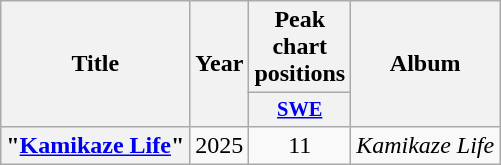<table class="wikitable plainrowheaders" style="text-align:center;">
<tr>
<th scope="col" rowspan="2">Title</th>
<th scope="col" rowspan="2">Year</th>
<th scope="col" colspan="1">Peak chart positions</th>
<th scope="col" rowspan="2">Album</th>
</tr>
<tr>
<th scope="col" style="width:3em;font-size:85%;"><a href='#'>SWE</a><br></th>
</tr>
<tr>
<th scope="row">"<a href='#'>Kamikaze Life</a>"</th>
<td>2025</td>
<td>11</td>
<td><em>Kamikaze Life</em></td>
</tr>
</table>
